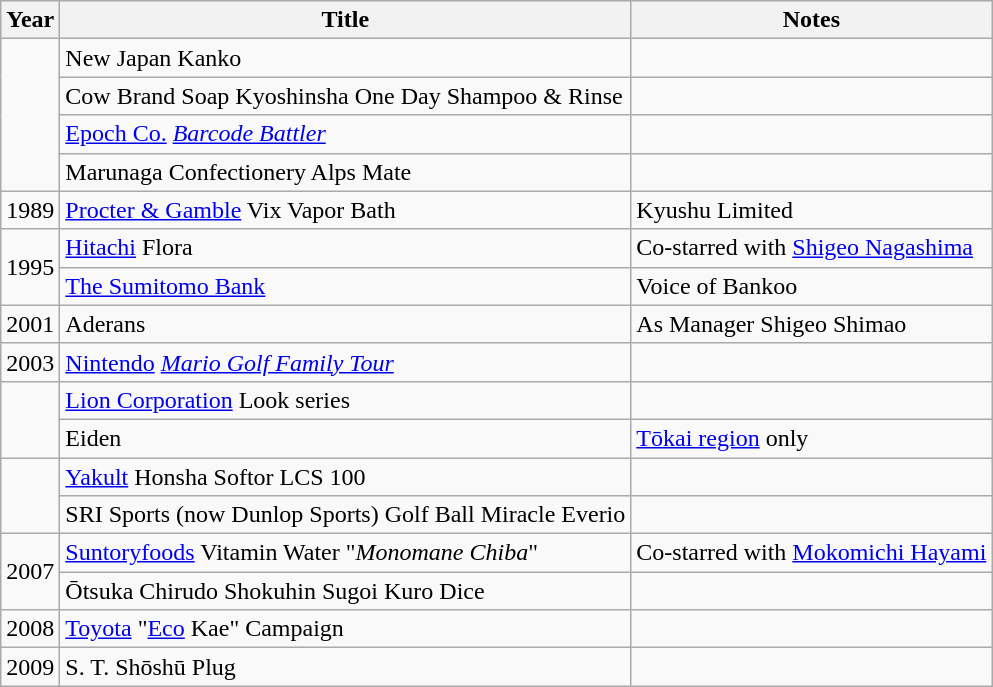<table class="wikitable">
<tr>
<th>Year</th>
<th>Title</th>
<th>Notes</th>
</tr>
<tr>
<td rowspan="4"></td>
<td>New Japan Kanko</td>
<td></td>
</tr>
<tr>
<td>Cow Brand Soap Kyoshinsha One Day Shampoo & Rinse</td>
<td></td>
</tr>
<tr>
<td><a href='#'>Epoch Co.</a> <em><a href='#'>Barcode Battler</a></em></td>
<td></td>
</tr>
<tr>
<td>Marunaga Confectionery Alps Mate</td>
<td></td>
</tr>
<tr>
<td>1989</td>
<td><a href='#'>Procter & Gamble</a> Vix Vapor Bath</td>
<td>Kyushu Limited</td>
</tr>
<tr>
<td rowspan="2">1995</td>
<td><a href='#'>Hitachi</a> Flora</td>
<td>Co-starred with <a href='#'>Shigeo Nagashima</a></td>
</tr>
<tr>
<td><a href='#'>The Sumitomo Bank</a></td>
<td>Voice of Bankoo</td>
</tr>
<tr>
<td>2001</td>
<td>Aderans</td>
<td>As Manager Shigeo Shimao</td>
</tr>
<tr>
<td>2003</td>
<td><a href='#'>Nintendo</a> <em><a href='#'>Mario Golf Family Tour</a></em></td>
<td></td>
</tr>
<tr>
<td rowspan="2"></td>
<td><a href='#'>Lion Corporation</a> Look series</td>
<td></td>
</tr>
<tr>
<td>Eiden</td>
<td><a href='#'>Tōkai region</a> only</td>
</tr>
<tr>
<td rowspan="2"></td>
<td><a href='#'>Yakult</a> Honsha Softor LCS 100</td>
<td></td>
</tr>
<tr>
<td>SRI Sports (now Dunlop Sports) Golf Ball Miracle Everio</td>
<td></td>
</tr>
<tr>
<td rowspan="2">2007</td>
<td><a href='#'>Suntoryfoods</a> Vitamin Water "<em>Monomane Chiba</em>"</td>
<td>Co-starred with <a href='#'>Mokomichi Hayami</a></td>
</tr>
<tr>
<td>Ōtsuka Chirudo Shokuhin Sugoi Kuro Dice</td>
<td></td>
</tr>
<tr>
<td>2008</td>
<td><a href='#'>Toyota</a> "<a href='#'>Eco</a> Kae" Campaign</td>
<td></td>
</tr>
<tr>
<td>2009</td>
<td>S. T. Shōshū Plug</td>
<td></td>
</tr>
</table>
